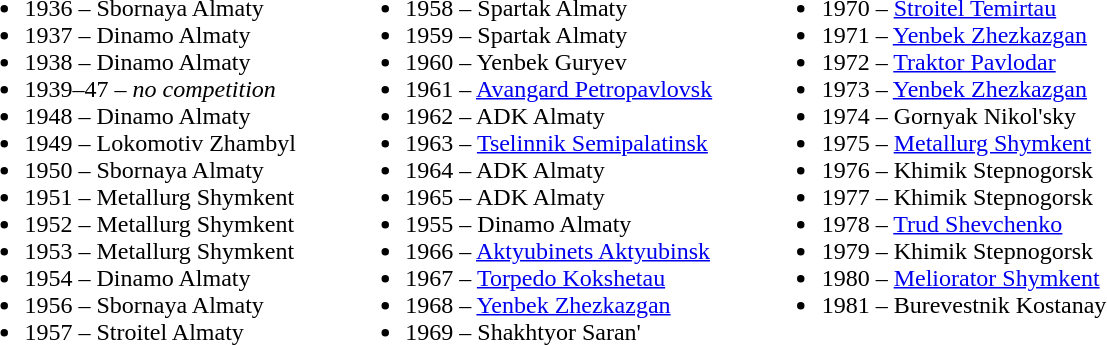<table>
<tr>
<td valign="top"><br><ul><li>1936 – Sbornaya Almaty</li><li>1937 – Dinamo Almaty</li><li>1938 – Dinamo Almaty</li><li>1939–47 – <em>no competition</em></li><li>1948 – Dinamo Almaty</li><li>1949 – Lokomotiv Zhambyl</li><li>1950 – Sbornaya Almaty</li><li>1951 – Metallurg Shymkent</li><li>1952 – Metallurg Shymkent</li><li>1953 – Metallurg Shymkent</li><li>1954 – Dinamo Almaty</li><li>1956 – Sbornaya Almaty</li><li>1957 – Stroitel Almaty</li></ul></td>
<td width="25"> </td>
<td valign="top"><br><ul><li>1958 – Spartak Almaty</li><li>1959 – Spartak Almaty</li><li>1960 – Yenbek Guryev</li><li>1961 – <a href='#'>Avangard Petropavlovsk</a></li><li>1962 – ADK Almaty</li><li>1963 – <a href='#'>Tselinnik Semipalatinsk</a></li><li>1964 – ADK Almaty</li><li>1965 – ADK Almaty</li><li>1955 – Dinamo Almaty</li><li>1966 – <a href='#'>Aktyubinets Aktyubinsk</a></li><li>1967 – <a href='#'>Torpedo Kokshetau</a></li><li>1968 – <a href='#'>Yenbek Zhezkazgan</a></li><li>1969 – Shakhtyor Saran'</li></ul></td>
<td width="25"> </td>
<td valign="top"><br><ul><li>1970 – <a href='#'>Stroitel Temirtau</a></li><li>1971 – <a href='#'>Yenbek Zhezkazgan</a></li><li>1972 – <a href='#'>Traktor Pavlodar</a></li><li>1973 – <a href='#'>Yenbek Zhezkazgan</a></li><li>1974 – Gornyak Nikol'sky</li><li>1975 – <a href='#'>Metallurg Shymkent</a></li><li>1976 – Khimik Stepnogorsk</li><li>1977 – Khimik Stepnogorsk</li><li>1978 – <a href='#'>Trud Shevchenko</a></li><li>1979 – Khimik Stepnogorsk</li><li>1980 – <a href='#'>Meliorator Shymkent</a></li><li>1981 – Burevestnik Kostanay</li></ul></td>
</tr>
</table>
